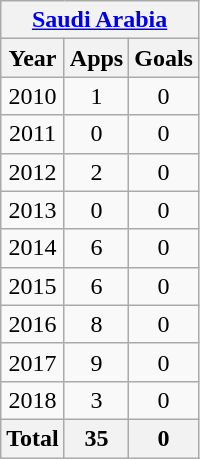<table class="wikitable" style="text-align:center">
<tr>
<th colspan=3><a href='#'>Saudi Arabia</a></th>
</tr>
<tr>
<th>Year</th>
<th>Apps</th>
<th>Goals</th>
</tr>
<tr>
<td>2010</td>
<td>1</td>
<td>0</td>
</tr>
<tr>
<td>2011</td>
<td>0</td>
<td>0</td>
</tr>
<tr>
<td>2012</td>
<td>2</td>
<td>0</td>
</tr>
<tr>
<td>2013</td>
<td>0</td>
<td>0</td>
</tr>
<tr>
<td>2014</td>
<td>6</td>
<td>0</td>
</tr>
<tr>
<td>2015</td>
<td>6</td>
<td>0</td>
</tr>
<tr>
<td>2016</td>
<td>8</td>
<td>0</td>
</tr>
<tr>
<td>2017</td>
<td>9</td>
<td>0</td>
</tr>
<tr>
<td>2018</td>
<td>3</td>
<td>0</td>
</tr>
<tr>
<th>Total</th>
<th>35</th>
<th>0</th>
</tr>
</table>
